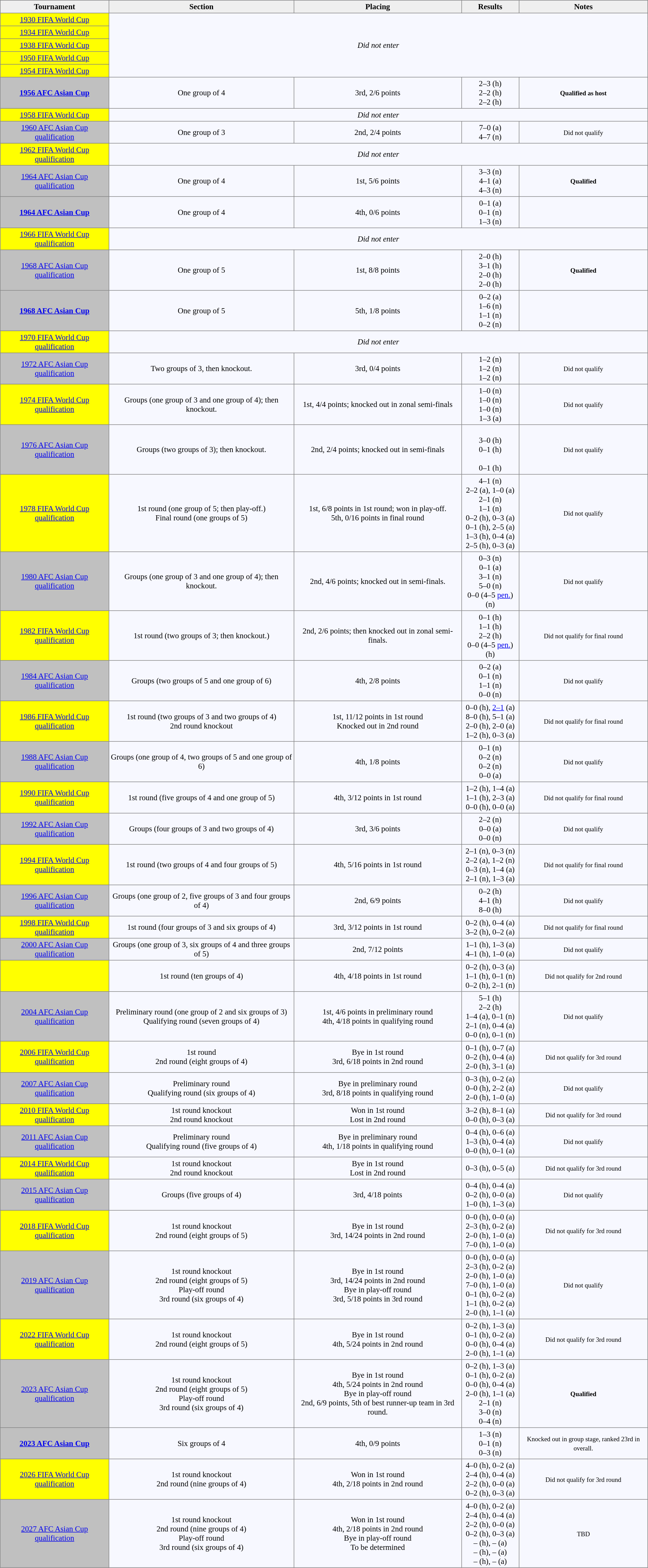<table bgcolor="#f7f8ff" border="1" cellpadding="3" cellspacing="0" style="font-size: 95%; border: gray solid 1px; border-collapse: collapse;">
<tr style="background:#efefef">
<th>Tournament</th>
<th>Section</th>
<th>Placing</th>
<th>Results</th>
<th>Notes</th>
</tr>
<tr align="center">
<td bgcolor=yellow> <a href='#'>1930 FIFA World Cup</a></td>
<td colspan="4" rowspan="5"><em>Did not enter</em></td>
</tr>
<tr align="center">
<td bgcolor=yellow> <a href='#'>1934 FIFA World Cup</a></td>
</tr>
<tr align="center">
<td bgcolor=yellow> <a href='#'>1938 FIFA World Cup</a></td>
</tr>
<tr align="center">
<td bgcolor=yellow> <a href='#'>1950 FIFA World Cup</a></td>
</tr>
<tr align="center">
<td bgcolor=yellow> <a href='#'>1954 FIFA World Cup</a></td>
</tr>
<tr align="center">
<td bgcolor=silver><strong> <a href='#'>1956 AFC Asian Cup</a></strong></td>
<td>One group of 4</td>
<td>3rd, 2/6 points</td>
<td> 2–3 (h)<br> 2–2 (h)<br> 2–2 (h)</td>
<td><small><strong>Qualified as host</strong></small></td>
</tr>
<tr align="center">
<td bgcolor=yellow> <a href='#'>1958 FIFA World Cup</a></td>
<td colspan="4"><em>Did not enter</em></td>
</tr>
<tr align="center">
<td bgcolor=silver> <a href='#'>1960 AFC Asian Cup qualification</a></td>
<td>One group of 3</td>
<td>2nd, 2/4 points</td>
<td> 7–0 (a)<br> 4–7 (n)</td>
<td><small>Did not qualify</small></td>
</tr>
<tr align="center">
<td bgcolor=yellow> <a href='#'>1962 FIFA World Cup qualification</a></td>
<td colspan="4"><em>Did not enter</em></td>
</tr>
<tr align="center">
<td bgcolor=silver> <a href='#'>1964 AFC Asian Cup qualification</a></td>
<td>One group of 4</td>
<td>1st, 5/6 points</td>
<td> 3–3 (n)<br> 4–1 (a)<br> 4–3 (n)</td>
<td><small><strong>Qualified</strong></small></td>
</tr>
<tr align="center">
<td bgcolor=silver><strong> <a href='#'>1964 AFC Asian Cup</a></strong></td>
<td>One group of 4</td>
<td>4th, 0/6 points</td>
<td> 0–1 (a)<br> 0–1 (n)<br> 1–3 (n)</td>
<td></td>
</tr>
<tr align="center">
<td bgcolor=yellow> <a href='#'>1966 FIFA World Cup qualification</a></td>
<td colspan="4"><em>Did not enter</em></td>
</tr>
<tr align="center">
<td bgcolor=silver> <a href='#'>1968 AFC Asian Cup qualification</a></td>
<td>One group of 5</td>
<td>1st, 8/8 points</td>
<td> 2–0 (h)<br> 3–1 (h)<br> 2–0 (h)<br> 2–0 (h)</td>
<td><small><strong>Qualified</strong></small></td>
</tr>
<tr align="center">
<td bgcolor=silver><strong> <a href='#'>1968 AFC Asian Cup</a></strong></td>
<td>One group of 5</td>
<td>5th, 1/8 points</td>
<td> 0–2 (a)<br> 1–6 (n)<br> 1–1 (n)<br> 0–2 (n)</td>
<td></td>
</tr>
<tr align="center">
<td bgcolor=yellow> <a href='#'>1970 FIFA World Cup qualification</a></td>
<td colspan="4"><em>Did not enter</em></td>
</tr>
<tr align="center">
<td bgcolor=silver> <a href='#'>1972 AFC Asian Cup qualification</a></td>
<td>Two groups of 3, then knockout.</td>
<td>3rd, 0/4 points</td>
<td> 1–2 (n)<br> 1–2 (n)<br> 1–2 (n)</td>
<td><small>Did not qualify</small></td>
</tr>
<tr align="center">
<td bgcolor=yellow> <a href='#'>1974 FIFA World Cup qualification</a></td>
<td>Groups (one group of 3 and one group of 4); then knockout.</td>
<td>1st, 4/4 points; knocked out in zonal semi-finals</td>
<td> 1–0 (n)<br> 1–0 (n)<br> 1–0 (n)<br> 1–3 (a)</td>
<td><small>Did not qualify</small></td>
</tr>
<tr align="center">
<td bgcolor=silver> <a href='#'>1976 AFC Asian Cup qualification</a></td>
<td>Groups (two groups of 3); then knockout.</td>
<td>2nd, 2/4 points; knocked out in semi-finals</td>
<td><br> 3–0 (h)<br> 0–1 (h)<br><br> 0–1 (h)</td>
<td><small>Did not qualify</small></td>
</tr>
<tr align="center">
<td bgcolor=yellow> <a href='#'>1978 FIFA World Cup qualification</a></td>
<td>1st round (one group of 5; then play-off.)<br>Final round (one groups of 5)</td>
<td>1st, 6/8 points in 1st round; won in play-off.<br>5th, 0/16 points in final round</td>
<td> 4–1 (n)<br>  2–2 (a), 1–0 (a)<br> 2–1 (n)<br> 1–1 (n)<br> 0–2 (h), 0–3 (a)<br> 0–1 (h), 2–5 (a)<br> 1–3 (h), 0–4 (a)<br> 2–5 (h), 0–3 (a)</td>
<td><small>Did not qualify</small></td>
</tr>
<tr align="center">
<td bgcolor=silver> <a href='#'>1980 AFC Asian Cup qualification</a></td>
<td>Groups (one group of 3 and one group of 4); then knockout.</td>
<td>2nd, 4/6 points; knocked out in semi-finals.</td>
<td> 0–3 (n)<br>  0–1 (a)<br> 3–1 (n)<br> 5–0 (n)<br> 0–0 (4–5 <a href='#'>pen.</a>) (n)</td>
<td><small>Did not qualify</small></td>
</tr>
<tr align="center">
<td bgcolor=yellow> <a href='#'>1982 FIFA World Cup qualification</a></td>
<td>1st round (two groups of 3; then knockout.)</td>
<td>2nd, 2/6 points; then knocked out in zonal semi-finals.</td>
<td> 0–1 (h)<br>  1–1 (h)<br> 2–2 (h)<br> 0–0 (4–5 <a href='#'>pen.</a>) (h)</td>
<td><small>Did not qualify for final round</small></td>
</tr>
<tr align="center">
<td bgcolor=silver> <a href='#'>1984 AFC Asian Cup qualification</a></td>
<td>Groups (two groups of 5 and one group of 6)</td>
<td>4th, 2/8 points</td>
<td> 0–2 (a)<br>  0–1 (n)<br> 1–1 (n)<br> 0–0 (n)</td>
<td><small>Did not qualify</small></td>
</tr>
<tr align="center">
<td bgcolor=yellow> <a href='#'>1986 FIFA World Cup qualification</a></td>
<td>1st round (two groups of 3 and two groups of 4)<br>2nd round knockout</td>
<td>1st, 11/12 points in 1st round<br>Knocked out in 2nd round</td>
<td> 0–0 (h), <a href='#'>2–1</a> (a)<br>  8–0 (h), 5–1 (a)<br> 2–0 (h), 2–0 (a)<br> 1–2 (h), 0–3 (a)</td>
<td><small>Did not qualify for final round</small></td>
</tr>
<tr align="center">
<td bgcolor=silver> <a href='#'>1988 AFC Asian Cup qualification</a></td>
<td>Groups (one group of 4, two groups of 5 and one group of 6)</td>
<td>4th, 1/8 points</td>
<td> 0–1 (n)<br>  0–2 (n)<br> 0–2 (n)<br> 0–0 (a)</td>
<td><small>Did not qualify</small></td>
</tr>
<tr align="center">
<td bgcolor=yellow> <a href='#'>1990 FIFA World Cup qualification</a></td>
<td>1st round (five groups of 4 and one group of 5)</td>
<td>4th, 3/12 points in 1st round</td>
<td> 1–2 (h), 1–4 (a)<br>  1–1 (h), 2–3 (a)<br> 0–0 (h), 0–0 (a)</td>
<td><small>Did not qualify for final round</small></td>
</tr>
<tr align="center">
<td bgcolor=silver> <a href='#'>1992 AFC Asian Cup qualification</a></td>
<td>Groups (four groups of 3 and two groups of 4)</td>
<td>3rd, 3/6 points</td>
<td> 2–2 (n)<br>  0–0 (a)<br> 0–0 (n)</td>
<td><small>Did not qualify</small></td>
</tr>
<tr align="center">
<td bgcolor=yellow> <a href='#'>1994 FIFA World Cup qualification</a></td>
<td>1st round (two groups of 4 and four groups of 5)</td>
<td>4th, 5/16 points in 1st round</td>
<td> 2–1 (n), 0–3 (n)<br>  2–2 (a), 1–2 (n)<br> 0–3 (n), 1–4 (a)<br> 2–1 (n), 1–3 (a)</td>
<td><small>Did not qualify for final round</small></td>
</tr>
<tr align="center">
<td bgcolor=silver> <a href='#'>1996 AFC Asian Cup qualification</a></td>
<td>Groups (one group of 2, five groups of 3 and four groups of 4)</td>
<td>2nd, 6/9 points</td>
<td> 0–2 (h)<br>  4–1 (h)<br> 8–0 (h)</td>
<td><small>Did not qualify</small></td>
</tr>
<tr align="center">
<td bgcolor=yellow> <a href='#'>1998 FIFA World Cup qualification</a></td>
<td>1st round (four groups of 3 and six groups of 4)</td>
<td>3rd, 3/12 points in 1st round</td>
<td> 0–2 (h), 0–4 (a)<br>  3–2 (h), 0–2 (a)</td>
<td><small>Did not qualify for final round</small></td>
</tr>
<tr align="center">
<td bgcolor=silver> <a href='#'>2000 AFC Asian Cup qualification</a></td>
<td>Groups (one group of 3, six groups of 4 and three groups of 5)</td>
<td>2nd, 7/12 points</td>
<td> 1–1 (h), 1–3 (a)<br>  4–1 (h), 1–0 (a)</td>
<td><small>Did not qualify</small></td>
</tr>
<tr align="center">
<td bgcolor=yellow></td>
<td>1st round (ten groups of 4)</td>
<td>4th, 4/18 points in 1st round</td>
<td> 0–2 (h), 0–3 (a)<br> 1–1 (h), 0–1 (n) <br> 0–2 (h), 2–1 (n)</td>
<td><small>Did not qualify for 2nd round</small></td>
</tr>
<tr align="center">
<td bgcolor=silver> <a href='#'>2004 AFC Asian Cup qualification</a></td>
<td>Preliminary round (one group of 2 and six groups of 3)<br>Qualifying round (seven groups of 4)</td>
<td>1st, 4/6 points in preliminary round<br>4th, 4/18 points in qualifying round</td>
<td> 5–1 (h)<br>  2–2 (h)<br> 1–4 (a), 0–1 (n)<br> 2–1 (n), 0–4 (a)<br> 0–0 (n), 0–1 (n)</td>
<td><small>Did not qualify</small></td>
</tr>
<tr align="center">
<td bgcolor=yellow> <a href='#'>2006 FIFA World Cup qualification</a></td>
<td>1st round<br>2nd round (eight groups of 4)</td>
<td>Bye in 1st round<br>3rd, 6/18 points in 2nd round</td>
<td> 0–1 (h), 0–7 (a)<br> 0–2 (h), 0–4 (a)<br> 2–0 (h), 3–1 (a)</td>
<td><small>Did not qualify for 3rd round</small></td>
</tr>
<tr align="center">
<td bgcolor=silver>    <a href='#'>2007 AFC Asian Cup qualification</a></td>
<td>Preliminary round<br>Qualifying round (six groups of 4)</td>
<td>Bye in preliminary round<br>3rd, 8/18 points in qualifying round</td>
<td> 0–3 (h), 0–2 (a)<br>  0–0 (h), 2–2 (a)<br> 2–0 (h), 1–0 (a)</td>
<td><small>Did not qualify</small></td>
</tr>
<tr align="center">
<td bgcolor=yellow> <a href='#'>2010 FIFA World Cup qualification</a></td>
<td>1st round knockout<br>2nd round knockout</td>
<td>Won in 1st round<br>Lost in 2nd round</td>
<td> 3–2 (h), 8–1 (a)<br> 0–0 (h), 0–3 (a)</td>
<td><small>Did not qualify for 3rd round</small></td>
</tr>
<tr align="center">
<td bgcolor=silver> <a href='#'>2011 AFC Asian Cup qualification</a></td>
<td>Preliminary round<br>Qualifying round (five groups of 4)</td>
<td>Bye in preliminary round<br>4th, 1/18 points in qualifying round</td>
<td> 0–4 (h), 0–6 (a)<br> 1–3 (h), 0–4 (a)<br> 0–0 (h), 0–1 (a)</td>
<td><small>Did not qualify</small></td>
</tr>
<tr align="center">
<td bgcolor=yellow> <a href='#'>2014 FIFA World Cup qualification</a></td>
<td>1st round knockout<br>2nd round knockout</td>
<td>Bye in 1st round<br>Lost in 2nd round</td>
<td> 0–3 (h), 0–5 (a)</td>
<td><small>Did not qualify for 3rd round</small></td>
</tr>
<tr align="center">
<td bgcolor=silver> <a href='#'>2015 AFC Asian Cup qualification</a></td>
<td>Groups (five groups of 4)</td>
<td>3rd, 4/18 points</td>
<td> 0–4 (h), 0–4 (a)<br> 0–2 (h), 0–0 (a)<br> 1–0 (h), 1–3 (a)</td>
<td><small>Did not qualify</small></td>
</tr>
<tr align="center">
<td bgcolor=yellow> <a href='#'>2018 FIFA World Cup qualification</a></td>
<td>1st round knockout<br>2nd round (eight groups of 5)</td>
<td>Bye in 1st round<br>3rd, 14/24 points in 2nd round</td>
<td> 0–0 (h), 0–0 (a)<br> 2–3 (h), 0–2 (a)<br> 2–0 (h), 1–0 (a)<br> 7–0 (h), 1–0 (a)</td>
<td><small>Did not qualify for 3rd round</small></td>
</tr>
<tr align="center">
<td bgcolor=silver> <a href='#'>2019 AFC Asian Cup qualification</a></td>
<td>1st round knockout<br>2nd round (eight groups of 5)<br>Play-off round<br>3rd round (six groups of 4)</td>
<td>Bye in 1st round<br>3rd, 14/24 points in 2nd round<br>Bye in play-off round<br>3rd, 5/18 points in 3rd round</td>
<td> 0–0 (h), 0–0 (a)<br> 2–3 (h), 0–2 (a)<br> 2–0 (h), 1–0 (a)<br> 7–0 (h), 1–0 (a)<br> 0–1 (h), 0–2 (a)<br> 1–1 (h), 0–2 (a)<br> 2–0 (h), 1–1 (a)</td>
<td><small>Did not qualify</small></td>
</tr>
<tr align="center">
<td bgcolor=yellow> <a href='#'>2022 FIFA World Cup qualification</a></td>
<td>1st round knockout<br>2nd round (eight groups of 5)</td>
<td>Bye in 1st round<br>4th, 5/24 points in 2nd round</td>
<td> 0–2 (h), 1–3 (a)<br> 0–1 (h), 0–2 (a)<br> 0–0 (h), 0–4 (a)<br> 2–0 (h), 1–1 (a)</td>
<td><small>Did not qualify for 3rd round</small></td>
</tr>
<tr align="center">
<td bgcolor=silver> <a href='#'>2023 AFC Asian Cup qualification</a></td>
<td>1st round knockout<br>2nd round (eight groups of 5)<br>Play-off round<br>3rd round (six groups of 4)</td>
<td>Bye in 1st round<br>4th, 5/24 points in 2nd round<br>Bye in play-off round<br>2nd, 6/9 points, 5th of best runner-up team in 3rd round.</td>
<td> 0–2 (h), 1–3 (a)<br> 0–1 (h), 0–2 (a)<br> 0–0 (h), 0–4 (a)<br> 2–0 (h), 1–1 (a)<br> 2–1 (n)<br> 3–0 (n)<br> 0–4 (n)</td>
<td><small><strong>Qualified</strong></small></td>
</tr>
<tr align="center">
<td bgcolor=silver><strong> <a href='#'>2023 AFC Asian Cup</a></strong></td>
<td>Six groups of 4</td>
<td>4th, 0/9 points</td>
<td> 1–3 (n)<br> 0–1 (n)<br> 0–3 (n)</td>
<td><small>Knocked out in group stage, ranked 23rd in overall.</small></td>
</tr>
<tr align="center">
<td bgcolor=yellow>   <a href='#'>2026 FIFA World Cup qualification</a></td>
<td>1st round knockout<br>2nd round (nine groups of 4)</td>
<td>Won in 1st round<br>4th, 2/18 points in 2nd round</td>
<td> 4–0 (h), 0–2 (a)<br> 2–4 (h), 0–4 (a)<br> 2–2 (h), 0–0 (a)<br> 0–2 (h), 0–3 (a)</td>
<td><small>Did not qualify for 3rd round</small></td>
</tr>
<tr align="center">
<td bgcolor=silver> <a href='#'>2027 AFC Asian Cup qualification</a></td>
<td>1st round knockout<br>2nd round (nine groups of 4)<br>Play-off round<br>3rd round (six groups of 4)</td>
<td>Won in 1st round<br>4th, 2/18 points in 2nd round<br>Bye in play-off round<br>To be determined</td>
<td> 4–0 (h), 0–2 (a)<br> 2–4 (h), 0–4 (a)<br> 2–2 (h), 0–0 (a)<br> 0–2 (h), 0–3 (a)<br> – (h), – (a)<br> – (h), – (a)<br> – (h), – (a)</td>
<td><small>TBD</small></td>
</tr>
</table>
